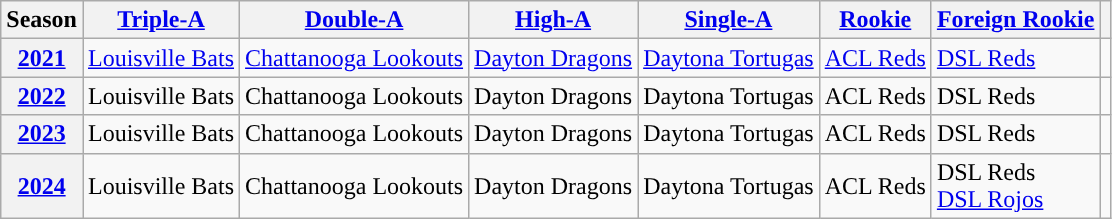<table class="wikitable plainrowheaders">
<tr>
<th scope="col">Season</th>
<th scope="col"><a href='#'><span>Triple-A</span></a></th>
<th scope="col"><a href='#'><span>Double-A</span></a></th>
<th scope="col"><a href='#'><span>High-A</span></a></th>
<th scope="col"><a href='#'><span>Single-A</span></a></th>
<th scope="col"><a href='#'><span>Rookie</span></a></th>
<th scope="col"><a href='#'><span>Foreign Rookie</span></a></th>
<th scope="col"></th>
</tr>
<tr>
<th scope="row" style="text-align:center"><a href='#'>2021</a></th>
<td><a href='#'>Louisville Bats</a></td>
<td><a href='#'>Chattanooga Lookouts</a></td>
<td><a href='#'>Dayton Dragons</a></td>
<td><a href='#'>Daytona Tortugas</a></td>
<td><a href='#'>ACL Reds</a></td>
<td><a href='#'>DSL Reds</a></td>
<td align="center"></td>
</tr>
<tr>
<th scope="row" style="text-align:center"><a href='#'>2022</a></th>
<td>Louisville Bats</td>
<td>Chattanooga Lookouts</td>
<td>Dayton Dragons</td>
<td>Daytona Tortugas</td>
<td>ACL Reds</td>
<td>DSL Reds</td>
<td align="center"></td>
</tr>
<tr>
<th scope="row" style="text-align:center"><a href='#'>2023</a></th>
<td>Louisville Bats</td>
<td>Chattanooga Lookouts</td>
<td>Dayton Dragons</td>
<td>Daytona Tortugas</td>
<td>ACL Reds</td>
<td>DSL Reds</td>
<td align="center"></td>
</tr>
<tr>
<th scope="row" style="text-align:center"><a href='#'>2024</a></th>
<td>Louisville Bats</td>
<td>Chattanooga Lookouts</td>
<td>Dayton Dragons</td>
<td>Daytona Tortugas</td>
<td>ACL Reds</td>
<td>DSL Reds<br><a href='#'>DSL Rojos</a></td>
<td align="center"></td>
</tr>
</table>
